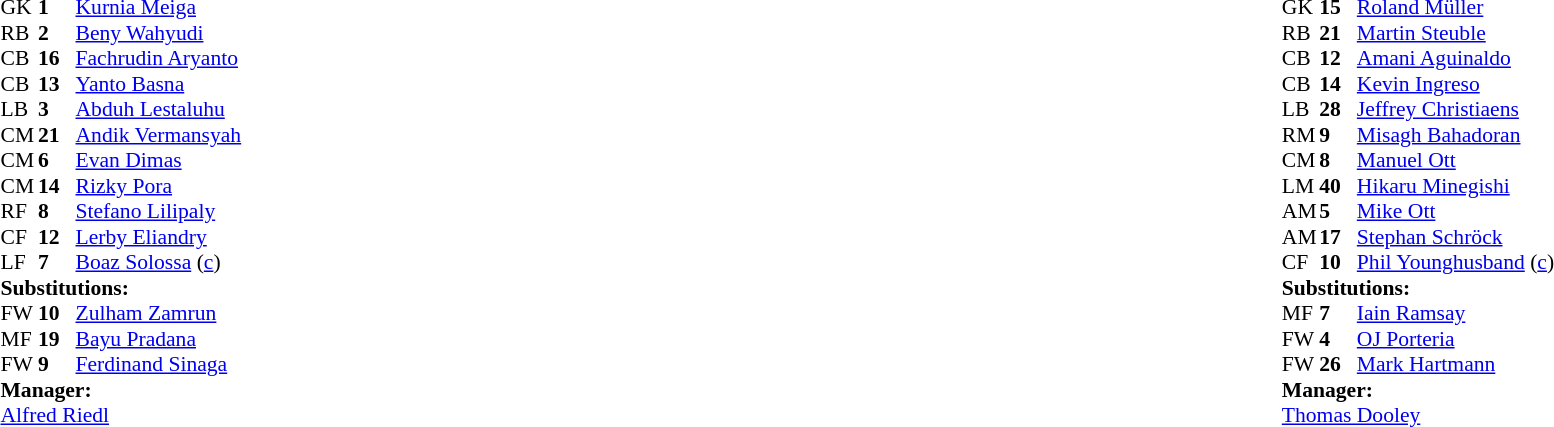<table width="100%">
<tr>
<td valign="top" width="40%"><br><table style="font-size:90%;" cellspacing="0" cellpadding="0">
<tr>
<th width="25"></th>
<th width="25"></th>
</tr>
<tr>
<td>GK</td>
<td><strong>1</strong></td>
<td><a href='#'>Kurnia Meiga</a></td>
</tr>
<tr>
<td>RB</td>
<td><strong>2</strong></td>
<td><a href='#'>Beny Wahyudi</a></td>
</tr>
<tr>
<td>CB</td>
<td><strong>16</strong></td>
<td><a href='#'>Fachrudin Aryanto</a></td>
<td></td>
</tr>
<tr>
<td>CB</td>
<td><strong>13</strong></td>
<td><a href='#'>Yanto Basna</a></td>
<td></td>
</tr>
<tr>
<td>LB</td>
<td><strong>3</strong></td>
<td><a href='#'>Abduh Lestaluhu</a></td>
</tr>
<tr>
<td>CM</td>
<td><strong>21</strong></td>
<td><a href='#'>Andik Vermansyah</a></td>
<td></td>
<td></td>
</tr>
<tr>
<td>CM</td>
<td><strong>6</strong></td>
<td><a href='#'>Evan Dimas</a></td>
<td></td>
<td></td>
</tr>
<tr>
<td>CM</td>
<td><strong>14</strong></td>
<td><a href='#'>Rizky Pora</a></td>
</tr>
<tr>
<td>RF</td>
<td><strong>8</strong></td>
<td><a href='#'>Stefano Lilipaly</a></td>
<td></td>
</tr>
<tr>
<td>CF</td>
<td><strong>12</strong></td>
<td><a href='#'>Lerby Eliandry</a></td>
<td></td>
<td></td>
</tr>
<tr>
<td>LF</td>
<td><strong>7</strong></td>
<td><a href='#'>Boaz Solossa</a> (<a href='#'>c</a>)</td>
</tr>
<tr>
<td colspan=3><strong>Substitutions:</strong></td>
</tr>
<tr>
<td>FW</td>
<td><strong>10</strong></td>
<td><a href='#'>Zulham Zamrun</a></td>
<td></td>
<td></td>
</tr>
<tr>
<td>MF</td>
<td><strong>19</strong></td>
<td><a href='#'>Bayu Pradana</a></td>
<td></td>
<td></td>
</tr>
<tr>
<td>FW</td>
<td><strong>9</strong></td>
<td><a href='#'>Ferdinand Sinaga</a></td>
<td></td>
<td></td>
</tr>
<tr>
<td colspan=3><strong>Manager:</strong></td>
</tr>
<tr>
<td colspan=4> <a href='#'>Alfred Riedl</a></td>
</tr>
</table>
</td>
<td valign="top"></td>
<td valign="top" width="50%"><br><table style="font-size:90%;" cellspacing="0" cellpadding="0" align="center">
<tr>
<th width=25></th>
<th width=25></th>
</tr>
<tr>
<td>GK</td>
<td><strong>15</strong></td>
<td><a href='#'>Roland Müller</a></td>
</tr>
<tr>
<td>RB</td>
<td><strong>21</strong></td>
<td><a href='#'>Martin Steuble</a></td>
</tr>
<tr>
<td>CB</td>
<td><strong>12</strong></td>
<td><a href='#'>Amani Aguinaldo</a></td>
</tr>
<tr>
<td>CB</td>
<td><strong>14</strong></td>
<td><a href='#'>Kevin Ingreso</a></td>
</tr>
<tr>
<td>LB</td>
<td><strong>28</strong></td>
<td><a href='#'>Jeffrey Christiaens</a></td>
</tr>
<tr>
<td>RM</td>
<td><strong>9</strong></td>
<td><a href='#'>Misagh Bahadoran</a></td>
</tr>
<tr>
<td>CM</td>
<td><strong>8</strong></td>
<td><a href='#'>Manuel Ott</a></td>
<td></td>
<td></td>
</tr>
<tr>
<td>LM</td>
<td><strong>40</strong></td>
<td><a href='#'>Hikaru Minegishi</a></td>
<td></td>
<td></td>
</tr>
<tr>
<td>AM</td>
<td><strong>5</strong></td>
<td><a href='#'>Mike Ott</a></td>
<td></td>
<td></td>
</tr>
<tr>
<td>AM</td>
<td><strong>17</strong></td>
<td><a href='#'>Stephan Schröck</a></td>
</tr>
<tr>
<td>CF</td>
<td><strong>10</strong></td>
<td><a href='#'>Phil Younghusband</a> (<a href='#'>c</a>)</td>
</tr>
<tr>
<td colspan=3><strong>Substitutions:</strong></td>
</tr>
<tr>
<td>MF</td>
<td><strong>7</strong></td>
<td><a href='#'>Iain Ramsay</a></td>
<td></td>
<td></td>
</tr>
<tr>
<td>FW</td>
<td><strong>4</strong></td>
<td><a href='#'>OJ Porteria</a></td>
<td></td>
<td></td>
</tr>
<tr>
<td>FW</td>
<td><strong>26</strong></td>
<td><a href='#'>Mark Hartmann</a></td>
<td></td>
<td></td>
</tr>
<tr>
<td colspan=3><strong>Manager:</strong></td>
</tr>
<tr>
<td colspan=4> <a href='#'>Thomas Dooley</a></td>
</tr>
</table>
</td>
</tr>
</table>
